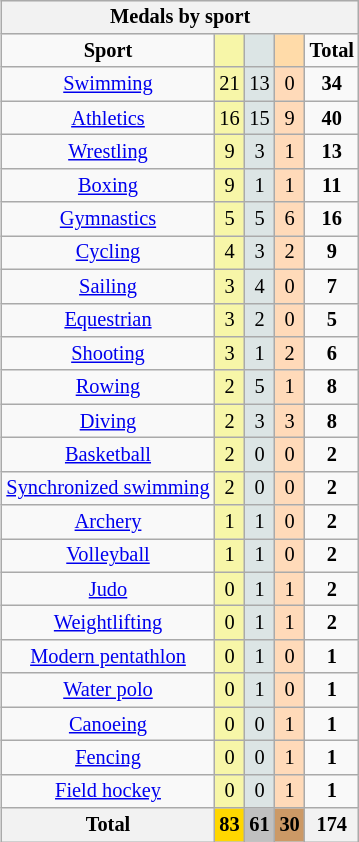<table class=wikitable style="font-size:85%; float:right;text-align:center">
<tr bgcolor=EFEFEF>
<th colspan=7>Medals by sport</th>
</tr>
<tr>
<td><strong>Sport</strong></td>
<td bgcolor=F7F6A8></td>
<td bgcolor=DCE5E5></td>
<td bgcolor=FFDBA9></td>
<td><strong>Total</strong></td>
</tr>
<tr>
<td><a href='#'>Swimming</a></td>
<td bgcolor=F7F6A8>21</td>
<td bgcolor=DCE5E5>13</td>
<td bgcolor=FFDAB9>0</td>
<td><strong>34</strong></td>
</tr>
<tr>
<td><a href='#'>Athletics</a></td>
<td bgcolor=F7F6A8>16</td>
<td bgcolor=DCE5E5>15</td>
<td bgcolor=FFDAB9>9</td>
<td><strong>40</strong></td>
</tr>
<tr>
<td><a href='#'>Wrestling</a></td>
<td bgcolor=F7F6A8>9</td>
<td bgcolor=DCE5E5>3</td>
<td bgcolor=FFDAB9>1</td>
<td><strong>13</strong></td>
</tr>
<tr>
<td><a href='#'>Boxing</a></td>
<td bgcolor=F7F6A8>9</td>
<td bgcolor=DCE5E5>1</td>
<td bgcolor=FFDAB9>1</td>
<td><strong>11</strong></td>
</tr>
<tr>
<td><a href='#'>Gymnastics</a></td>
<td bgcolor=F7F6A8>5</td>
<td bgcolor=DCE5E5>5</td>
<td bgcolor=FFDAB9>6</td>
<td><strong>16</strong></td>
</tr>
<tr>
<td><a href='#'>Cycling</a></td>
<td bgcolor=F7F6A8>4</td>
<td bgcolor=DCE5E5>3</td>
<td bgcolor=FFDAB9>2</td>
<td><strong>9</strong></td>
</tr>
<tr>
<td><a href='#'>Sailing</a></td>
<td bgcolor=F7F6A8>3</td>
<td bgcolor=DCE5E5>4</td>
<td bgcolor=FFDAB9>0</td>
<td><strong>7</strong></td>
</tr>
<tr>
<td><a href='#'>Equestrian</a></td>
<td bgcolor=F7F6A8>3</td>
<td bgcolor=DCE5E5>2</td>
<td bgcolor=FFDAB9>0</td>
<td><strong>5</strong></td>
</tr>
<tr>
<td><a href='#'>Shooting</a></td>
<td bgcolor=F7F6A8>3</td>
<td bgcolor=DCE5E5>1</td>
<td bgcolor=FFDAB9>2</td>
<td><strong>6</strong></td>
</tr>
<tr>
<td><a href='#'>Rowing</a></td>
<td bgcolor=F7F6A8>2</td>
<td bgcolor=DCE5E5>5</td>
<td bgcolor=FFDAB9>1</td>
<td><strong>8</strong></td>
</tr>
<tr>
<td><a href='#'>Diving</a></td>
<td bgcolor=F7F6A8>2</td>
<td bgcolor=DCE5E5>3</td>
<td bgcolor=FFDAB9>3</td>
<td><strong>8</strong></td>
</tr>
<tr>
<td><a href='#'>Basketball</a></td>
<td bgcolor=F7F6A8>2</td>
<td bgcolor=DCE5E5>0</td>
<td bgcolor=FFDAB9>0</td>
<td><strong>2</strong></td>
</tr>
<tr>
<td><a href='#'>Synchronized swimming</a></td>
<td bgcolor=F7F6A8>2</td>
<td bgcolor=DCE5E5>0</td>
<td bgcolor=FFDAB9>0</td>
<td><strong>2</strong></td>
</tr>
<tr>
<td><a href='#'>Archery</a></td>
<td bgcolor=F7F6A8>1</td>
<td bgcolor=DCE5E5>1</td>
<td bgcolor=FFDAB9>0</td>
<td><strong>2</strong></td>
</tr>
<tr>
<td><a href='#'>Volleyball</a></td>
<td bgcolor=F7F6A8>1</td>
<td bgcolor=DCE5E5>1</td>
<td bgcolor=FFDAB9>0</td>
<td><strong>2</strong></td>
</tr>
<tr>
<td><a href='#'>Judo</a></td>
<td bgcolor=F7F6A8>0</td>
<td bgcolor=DCE5E5>1</td>
<td bgcolor=FFDAB9>1</td>
<td><strong>2</strong></td>
</tr>
<tr>
<td><a href='#'>Weightlifting</a></td>
<td bgcolor=F7F6A8>0</td>
<td bgcolor=DCE5E5>1</td>
<td bgcolor=FFDAB9>1</td>
<td><strong>2</strong></td>
</tr>
<tr>
<td><a href='#'>Modern pentathlon</a></td>
<td bgcolor=F7F6A8>0</td>
<td bgcolor=DCE5E5>1</td>
<td bgcolor=FFDAB9>0</td>
<td><strong>1</strong></td>
</tr>
<tr>
<td><a href='#'>Water polo</a></td>
<td bgcolor=F7F6A8>0</td>
<td bgcolor=DCE5E5>1</td>
<td bgcolor=FFDAB9>0</td>
<td><strong>1</strong></td>
</tr>
<tr>
<td><a href='#'>Canoeing</a></td>
<td bgcolor=F7F6A8>0</td>
<td bgcolor=DCE5E5>0</td>
<td bgcolor=FFDAB9>1</td>
<td><strong>1</strong></td>
</tr>
<tr>
<td><a href='#'>Fencing</a></td>
<td bgcolor=F7F6A8>0</td>
<td bgcolor=DCE5E5>0</td>
<td bgcolor=FFDAB9>1</td>
<td><strong>1</strong></td>
</tr>
<tr>
<td><a href='#'>Field hockey</a></td>
<td bgcolor=F7F6A8>0</td>
<td bgcolor=DCE5E5>0</td>
<td bgcolor=FFDAB9>1</td>
<td><strong>1</strong></td>
</tr>
<tr>
<th>Total</th>
<th style=background:gold>83</th>
<th style=background:silver>61</th>
<th style=background:#C96>30</th>
<th>174</th>
</tr>
</table>
